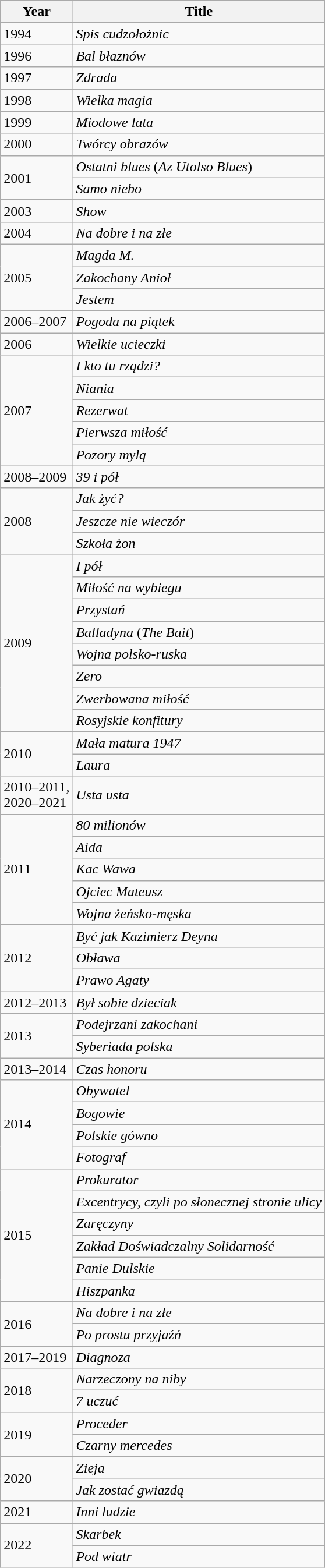<table class="wikitable">
<tr>
<th>Year</th>
<th>Title</th>
</tr>
<tr>
<td>1994</td>
<td><em>Spis cudzołożnic</em></td>
</tr>
<tr>
<td>1996</td>
<td><em>Bal błaznów</em></td>
</tr>
<tr>
<td>1997</td>
<td><em>Zdrada</em></td>
</tr>
<tr>
<td>1998</td>
<td><em>Wielka magia</em></td>
</tr>
<tr>
<td>1999</td>
<td><em>Miodowe lata</em></td>
</tr>
<tr>
<td>2000</td>
<td><em>Twórcy obrazów</em></td>
</tr>
<tr>
<td rowspan="2">2001</td>
<td><em>Ostatni blues</em> (<em>Az Utolso Blues</em>)</td>
</tr>
<tr>
<td><em>Samo niebo</em></td>
</tr>
<tr>
<td>2003</td>
<td><em>Show</em></td>
</tr>
<tr>
<td>2004</td>
<td><em>Na dobre i na złe</em></td>
</tr>
<tr>
<td rowspan="3">2005</td>
<td><em>Magda M.</em></td>
</tr>
<tr>
<td><em>Zakochany Anioł</em></td>
</tr>
<tr>
<td><em>Jestem</em></td>
</tr>
<tr>
<td>2006–2007</td>
<td><em>Pogoda na piątek</em></td>
</tr>
<tr>
<td>2006</td>
<td><em>Wielkie ucieczki</em></td>
</tr>
<tr>
<td rowspan="5">2007</td>
<td><em>I kto tu rządzi?</em></td>
</tr>
<tr>
<td><em>Niania</em></td>
</tr>
<tr>
<td><em>Rezerwat</em></td>
</tr>
<tr>
<td><em>Pierwsza miłość</em></td>
</tr>
<tr>
<td><em>Pozory mylą</em></td>
</tr>
<tr>
<td>2008–2009</td>
<td><em>39 i pół</em></td>
</tr>
<tr>
<td rowspan="3">2008</td>
<td><em>Jak żyć?</em></td>
</tr>
<tr>
<td><em>Jeszcze nie wieczór</em></td>
</tr>
<tr>
<td><em>Szkoła żon</em></td>
</tr>
<tr>
<td rowspan="8">2009</td>
<td><em>I pół</em></td>
</tr>
<tr>
<td><em>Miłość na wybiegu</em></td>
</tr>
<tr>
<td><em>Przystań</em></td>
</tr>
<tr>
<td><em>Balladyna</em> (<em>The Bait</em>)</td>
</tr>
<tr>
<td><em>Wojna polsko-ruska</em></td>
</tr>
<tr>
<td><em>Zero</em></td>
</tr>
<tr>
<td><em>Zwerbowana miłość</em></td>
</tr>
<tr>
<td><em>Rosyjskie konfitury</em></td>
</tr>
<tr>
<td rowspan="2">2010</td>
<td><em>Mała matura 1947</em></td>
</tr>
<tr>
<td><em>Laura</em></td>
</tr>
<tr>
<td>2010–2011,<br>2020–2021</td>
<td><em>Usta usta</em></td>
</tr>
<tr>
<td rowspan="5">2011</td>
<td><em>80 milionów</em></td>
</tr>
<tr>
<td><em>Aida</em></td>
</tr>
<tr>
<td><em>Kac Wawa</em></td>
</tr>
<tr>
<td><em>Ojciec Mateusz</em></td>
</tr>
<tr>
<td><em>Wojna żeńsko-męska</em></td>
</tr>
<tr>
<td rowspan="3">2012</td>
<td><em>Być jak Kazimierz Deyna</em></td>
</tr>
<tr>
<td><em>Obława</em></td>
</tr>
<tr>
<td><em>Prawo Agaty</em></td>
</tr>
<tr>
<td>2012–2013</td>
<td><em>Był sobie dzieciak</em></td>
</tr>
<tr>
<td rowspan="2">2013</td>
<td><em>Podejrzani zakochani</em></td>
</tr>
<tr>
<td><em>Syberiada polska</em></td>
</tr>
<tr>
<td>2013–2014</td>
<td><em>Czas honoru</em></td>
</tr>
<tr>
<td rowspan="4">2014</td>
<td><em>Obywatel</em></td>
</tr>
<tr>
<td><em>Bogowie</em></td>
</tr>
<tr>
<td><em>Polskie gówno</em></td>
</tr>
<tr>
<td><em>Fotograf</em></td>
</tr>
<tr>
<td rowspan="6">2015</td>
<td><em>Prokurator</em></td>
</tr>
<tr>
<td><em>Excentrycy, czyli po słonecznej stronie ulicy</em></td>
</tr>
<tr>
<td><em>Zaręczyny</em></td>
</tr>
<tr>
<td><em>Zakład Doświadczalny Solidarność</em></td>
</tr>
<tr>
<td><em>Panie Dulskie</em></td>
</tr>
<tr>
<td><em>Hiszpanka</em></td>
</tr>
<tr>
<td rowspan="2">2016</td>
<td><em>Na dobre i na złe</em></td>
</tr>
<tr>
<td><em>Po prostu przyjaźń</em></td>
</tr>
<tr>
<td>2017–2019</td>
<td><em>Diagnoza</em></td>
</tr>
<tr>
<td rowspan="2">2018</td>
<td><em>Narzeczony na niby</em></td>
</tr>
<tr>
<td><em>7 uczuć</em></td>
</tr>
<tr>
<td rowspan="2">2019</td>
<td><em>Proceder</em></td>
</tr>
<tr>
<td><em>Czarny mercedes</em></td>
</tr>
<tr>
<td rowspan="2">2020</td>
<td><em>Zieja</em></td>
</tr>
<tr>
<td><em>Jak zostać gwiazdą</em></td>
</tr>
<tr>
<td>2021</td>
<td><em>Inni ludzie</em></td>
</tr>
<tr>
<td rowspan="2">2022</td>
<td><em>Skarbek</em></td>
</tr>
<tr>
<td><em>Pod wiatr</em></td>
</tr>
</table>
